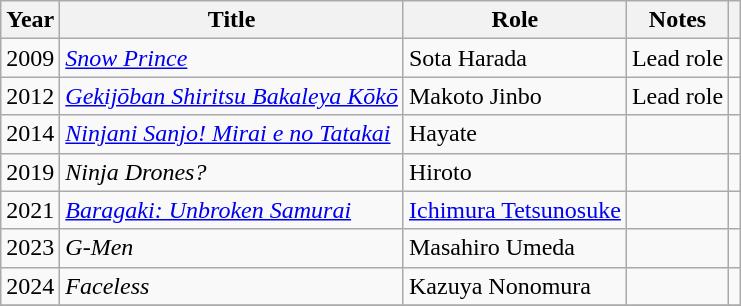<table class="wikitable">
<tr>
<th>Year</th>
<th>Title</th>
<th>Role</th>
<th>Notes</th>
<th></th>
</tr>
<tr>
<td>2009</td>
<td><em><a href='#'>Snow Prince</a></em></td>
<td>Sota Harada</td>
<td>Lead role</td>
<td></td>
</tr>
<tr>
<td>2012</td>
<td><em><a href='#'>Gekijōban Shiritsu Bakaleya Kōkō</a></em></td>
<td>Makoto Jinbo</td>
<td>Lead role</td>
<td></td>
</tr>
<tr>
<td>2014</td>
<td><em><a href='#'>Ninjani Sanjo! Mirai e no Tatakai</a></em></td>
<td>Hayate</td>
<td></td>
<td></td>
</tr>
<tr>
<td>2019</td>
<td><em>Ninja Drones?</em></td>
<td>Hiroto</td>
<td></td>
<td></td>
</tr>
<tr>
<td>2021</td>
<td><em><a href='#'>Baragaki: Unbroken Samurai</a></em></td>
<td><a href='#'>Ichimura Tetsunosuke</a></td>
<td></td>
<td></td>
</tr>
<tr>
<td>2023</td>
<td><em>G-Men</em></td>
<td>Masahiro Umeda</td>
<td></td>
<td></td>
</tr>
<tr>
<td>2024</td>
<td><em>Faceless</em></td>
<td>Kazuya Nonomura</td>
<td></td>
<td></td>
</tr>
<tr>
</tr>
</table>
